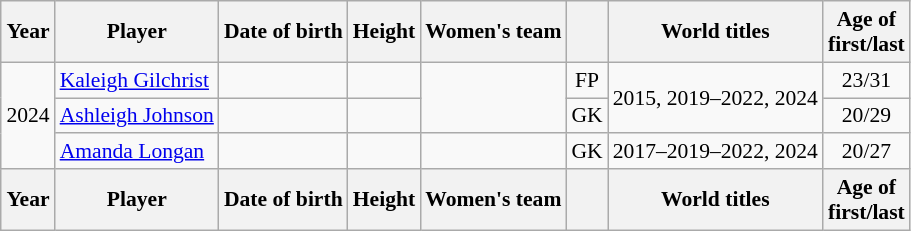<table class="wikitable sortable" style="text-align: center; font-size: 90%; margin-left: 1em;">
<tr>
<th>Year</th>
<th>Player</th>
<th>Date of birth</th>
<th>Height</th>
<th>Women's team</th>
<th></th>
<th>World titles</th>
<th>Age of<br>first/last</th>
</tr>
<tr>
<td rowspan="3">2024</td>
<td style="text-align: left;" data-sort-value="Gilchrist, Kaleigh"><a href='#'>Kaleigh Gilchrist</a></td>
<td style="text-align: right;"></td>
<td style="text-align: left;"></td>
<td rowspan="2" style="text-align: left;"></td>
<td>FP</td>
<td rowspan="2">2015, 2019–2022, 2024</td>
<td>23/31</td>
</tr>
<tr>
<td style="text-align: left;" data-sort-value="Johnson, Ashleigh"><a href='#'>Ashleigh Johnson</a></td>
<td style="text-align: right;"></td>
<td style="text-align: left;"></td>
<td>GK</td>
<td>20/29</td>
</tr>
<tr>
<td style="text-align: left;" data-sort-value="Longan, Amanda"><a href='#'>Amanda Longan</a></td>
<td style="text-align: right;"></td>
<td style="text-align: left;"></td>
<td style="text-align: left;"></td>
<td>GK</td>
<td>2017–2019–2022, 2024</td>
<td>20/27</td>
</tr>
<tr>
<th>Year</th>
<th>Player</th>
<th>Date of birth</th>
<th>Height</th>
<th>Women's team</th>
<th></th>
<th>World titles</th>
<th>Age of<br>first/last</th>
</tr>
</table>
